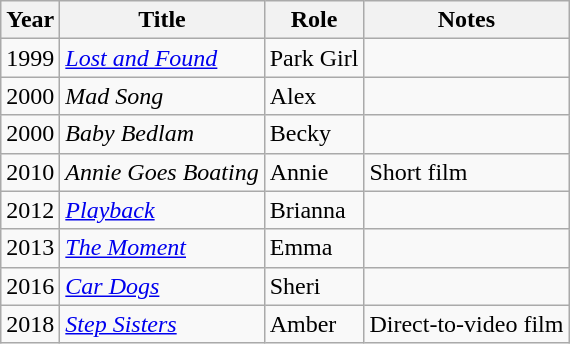<table class="wikitable sortable">
<tr>
<th>Year</th>
<th>Title</th>
<th>Role</th>
<th scope="col" class="unsortable">Notes</th>
</tr>
<tr>
<td>1999</td>
<td><em><a href='#'>Lost and Found</a></em></td>
<td>Park Girl</td>
<td></td>
</tr>
<tr>
<td>2000</td>
<td><em>Mad Song</em></td>
<td>Alex</td>
<td></td>
</tr>
<tr>
<td>2000</td>
<td><em>Baby Bedlam</em></td>
<td>Becky</td>
<td></td>
</tr>
<tr>
<td>2010</td>
<td><em>Annie Goes Boating</em></td>
<td>Annie</td>
<td>Short film</td>
</tr>
<tr>
<td>2012</td>
<td><em><a href='#'>Playback</a></em></td>
<td>Brianna</td>
<td></td>
</tr>
<tr>
<td>2013</td>
<td><em><a href='#'>The Moment</a></em></td>
<td>Emma</td>
<td></td>
</tr>
<tr>
<td>2016</td>
<td><em><a href='#'>Car Dogs</a></em></td>
<td>Sheri</td>
<td></td>
</tr>
<tr>
<td>2018</td>
<td><em><a href='#'>Step Sisters</a></em></td>
<td>Amber</td>
<td>Direct-to-video film</td>
</tr>
</table>
